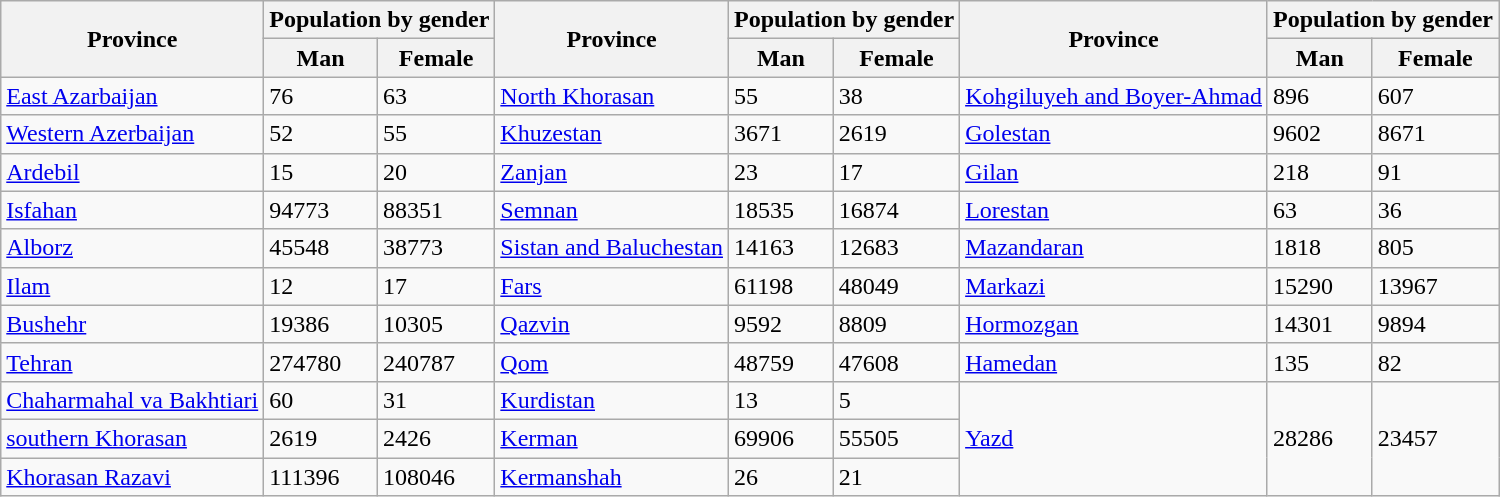<table class="wikitable">
<tr>
<th rowspan="2">Province</th>
<th colspan="2">Population by gender</th>
<th rowspan="2">Province</th>
<th colspan="2">Population by gender</th>
<th rowspan="2">Province</th>
<th colspan="2">Population by gender</th>
</tr>
<tr>
<th>Man</th>
<th>Female</th>
<th>Man</th>
<th>Female</th>
<th>Man</th>
<th>Female</th>
</tr>
<tr>
<td><a href='#'>East Azarbaijan</a></td>
<td>76</td>
<td>63</td>
<td><a href='#'>North Khorasan</a></td>
<td>55</td>
<td>38</td>
<td><a href='#'>Kohgiluyeh and Boyer-Ahmad</a></td>
<td>896</td>
<td>607</td>
</tr>
<tr>
<td><a href='#'>Western Azerbaijan</a></td>
<td>52</td>
<td>55</td>
<td><a href='#'>Khuzestan</a></td>
<td>3671</td>
<td>2619</td>
<td><a href='#'>Golestan</a></td>
<td>9602</td>
<td>8671</td>
</tr>
<tr>
<td><a href='#'>Ardebil</a></td>
<td>15</td>
<td>20</td>
<td><a href='#'>Zanjan</a></td>
<td>23</td>
<td>17</td>
<td><a href='#'>Gilan</a></td>
<td>218</td>
<td>91</td>
</tr>
<tr>
<td><a href='#'>Isfahan</a></td>
<td>94773</td>
<td>88351</td>
<td><a href='#'>Semnan</a></td>
<td>18535</td>
<td>16874</td>
<td><a href='#'>Lorestan</a></td>
<td>63</td>
<td>36</td>
</tr>
<tr>
<td><a href='#'>Alborz</a></td>
<td>45548</td>
<td>38773</td>
<td><a href='#'>Sistan and Baluchestan</a></td>
<td>14163</td>
<td>12683</td>
<td><a href='#'>Mazandaran</a></td>
<td>1818</td>
<td>805</td>
</tr>
<tr>
<td><a href='#'>Ilam</a></td>
<td>12</td>
<td>17</td>
<td><a href='#'>Fars</a></td>
<td>61198</td>
<td>48049</td>
<td><a href='#'>Markazi</a></td>
<td>15290</td>
<td>13967</td>
</tr>
<tr>
<td><a href='#'>Bushehr</a></td>
<td>19386</td>
<td>10305</td>
<td><a href='#'>Qazvin</a></td>
<td>9592</td>
<td>8809</td>
<td><a href='#'>Hormozgan</a></td>
<td>14301</td>
<td>9894</td>
</tr>
<tr>
<td><a href='#'>Tehran</a></td>
<td>274780</td>
<td>240787</td>
<td><a href='#'>Qom</a></td>
<td>48759</td>
<td>47608</td>
<td><a href='#'>Hamedan</a></td>
<td>135</td>
<td>82</td>
</tr>
<tr>
<td><a href='#'>Chaharmahal va Bakhtiari</a></td>
<td>60</td>
<td>31</td>
<td><a href='#'>Kurdistan</a></td>
<td>13</td>
<td>5</td>
<td rowspan="3"><a href='#'>Yazd</a></td>
<td rowspan="3">28286</td>
<td rowspan="3">23457</td>
</tr>
<tr>
<td><a href='#'>southern Khorasan</a></td>
<td>2619</td>
<td>2426</td>
<td><a href='#'>Kerman</a></td>
<td>69906</td>
<td>55505</td>
</tr>
<tr>
<td><a href='#'>Khorasan Razavi</a></td>
<td>111396</td>
<td>108046</td>
<td><a href='#'>Kermanshah</a></td>
<td>26</td>
<td>21</td>
</tr>
</table>
